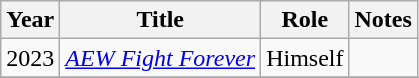<table class="wikitable sortable">
<tr>
<th>Year</th>
<th>Title</th>
<th>Role</th>
<th>Notes</th>
</tr>
<tr>
<td>2023</td>
<td><em><a href='#'>AEW Fight Forever</a></em></td>
<td>Himself</td>
<td></td>
</tr>
<tr>
</tr>
</table>
